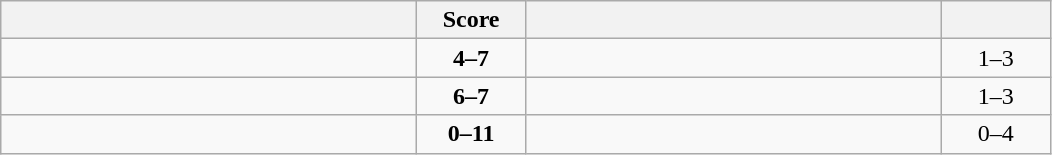<table class="wikitable" style="text-align: center; ">
<tr>
<th align="right" width="270"></th>
<th width="65">Score</th>
<th align="left" width="270"></th>
<th width="65"></th>
</tr>
<tr>
<td align="left"></td>
<td><strong>4–7</strong></td>
<td align="left"><strong></strong></td>
<td>1–3 <strong></strong></td>
</tr>
<tr>
<td align="left"></td>
<td><strong>6–7</strong></td>
<td align="left"><strong></strong></td>
<td>1–3 <strong></strong></td>
</tr>
<tr>
<td align="left"></td>
<td><strong>0–11</strong></td>
<td align="left"><strong></strong></td>
<td>0–4 <strong></strong></td>
</tr>
</table>
